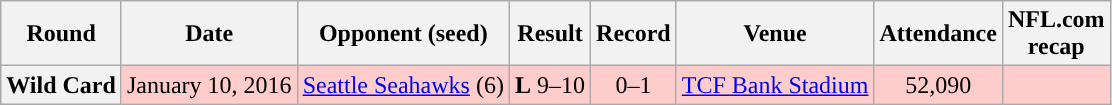<table class="wikitable" style="text-align:center">
<tr>
<th>Round</th>
<th>Date</th>
<th>Opponent (seed)</th>
<th>Result</th>
<th>Record</th>
<th>Venue</th>
<th>Attendance</th>
<th>NFL.com<br>recap</th>
</tr>
<tr style="background:#fcc">
<th>Wild Card</th>
<td>January 10, 2016</td>
<td><a href='#'>Seattle Seahawks</a> (6)</td>
<td><strong>L</strong> 9–10</td>
<td>0–1</td>
<td><a href='#'>TCF Bank Stadium</a></td>
<td>52,090</td>
<td></td>
</tr>
</table>
